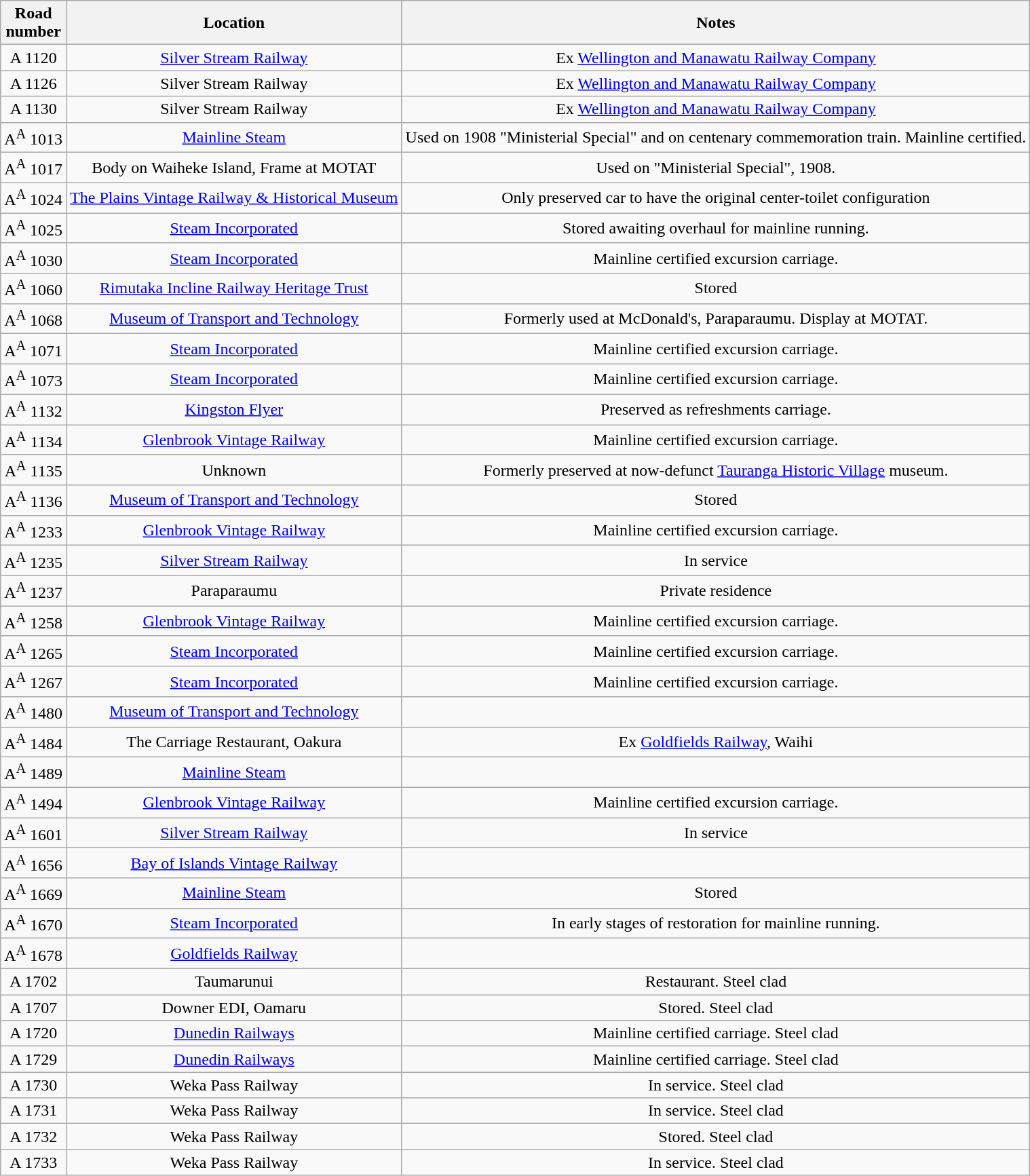<table class="wikitable" style="text-align:center">
<tr>
<th>Road<br>number</th>
<th>Location</th>
<th>Notes</th>
</tr>
<tr>
<td>A 1120</td>
<td><a href='#'>Silver Stream Railway</a></td>
<td>Ex <a href='#'>Wellington and Manawatu Railway Company</a></td>
</tr>
<tr>
<td>A 1126</td>
<td>Silver Stream Railway</td>
<td>Ex <a href='#'>Wellington and Manawatu Railway Company</a></td>
</tr>
<tr>
<td>A 1130</td>
<td>Silver Stream Railway</td>
<td>Ex <a href='#'>Wellington and Manawatu Railway Company</a></td>
</tr>
<tr>
<td>A<sup>A</sup> 1013</td>
<td><a href='#'>Mainline Steam</a></td>
<td>Used on 1908 "Ministerial Special" and on centenary commemoration train. Mainline certified.</td>
</tr>
<tr>
<td>A<sup>A</sup> 1017</td>
<td>Body on Waiheke Island, Frame at MOTAT</td>
<td>Used on "Ministerial Special", 1908.</td>
</tr>
<tr>
<td>A<sup>A</sup> 1024</td>
<td><a href='#'>The Plains Vintage Railway & Historical Museum</a></td>
<td>Only preserved car to have the original center-toilet configuration</td>
</tr>
<tr>
<td>A<sup>A</sup> 1025</td>
<td><a href='#'>Steam Incorporated</a></td>
<td>Stored awaiting overhaul for mainline running.</td>
</tr>
<tr>
<td>A<sup>A</sup> 1030</td>
<td><a href='#'>Steam Incorporated</a></td>
<td>Mainline certified excursion carriage.</td>
</tr>
<tr>
<td>A<sup>A</sup> 1060</td>
<td><a href='#'>Rimutaka Incline Railway Heritage Trust</a></td>
<td>Stored</td>
</tr>
<tr>
<td>A<sup>A</sup> 1068</td>
<td><a href='#'>Museum of Transport and Technology</a></td>
<td>Formerly used at McDonald's, Paraparaumu. Display at MOTAT.</td>
</tr>
<tr>
<td>A<sup>A</sup> 1071</td>
<td><a href='#'>Steam Incorporated</a></td>
<td>Mainline certified excursion carriage.</td>
</tr>
<tr>
<td>A<sup>A</sup> 1073</td>
<td><a href='#'>Steam Incorporated</a></td>
<td>Mainline certified excursion carriage.</td>
</tr>
<tr>
<td>A<sup>A</sup> 1132</td>
<td><a href='#'>Kingston Flyer</a></td>
<td>Preserved as refreshments carriage.</td>
</tr>
<tr>
<td>A<sup>A</sup> 1134</td>
<td><a href='#'>Glenbrook Vintage Railway</a></td>
<td>Mainline certified excursion carriage.</td>
</tr>
<tr>
<td>A<sup>A</sup> 1135</td>
<td>Unknown</td>
<td>Formerly preserved at now-defunct <a href='#'>Tauranga Historic Village</a> museum.</td>
</tr>
<tr>
<td>A<sup>A</sup> 1136</td>
<td><a href='#'>Museum of Transport and Technology</a></td>
<td>Stored</td>
</tr>
<tr>
<td>A<sup>A</sup> 1233</td>
<td><a href='#'>Glenbrook Vintage Railway</a></td>
<td>Mainline certified excursion carriage.</td>
</tr>
<tr>
<td>A<sup>A</sup> 1235</td>
<td><a href='#'>Silver Stream Railway</a></td>
<td>In service</td>
</tr>
<tr>
<td>A<sup>A</sup> 1237</td>
<td>Paraparaumu</td>
<td>Private residence</td>
</tr>
<tr>
<td>A<sup>A</sup> 1258</td>
<td><a href='#'>Glenbrook Vintage Railway</a></td>
<td>Mainline certified excursion carriage.</td>
</tr>
<tr>
<td>A<sup>A</sup> 1265</td>
<td><a href='#'>Steam Incorporated</a></td>
<td>Mainline certified excursion carriage.</td>
</tr>
<tr>
<td>A<sup>A</sup> 1267</td>
<td><a href='#'>Steam Incorporated</a></td>
<td>Mainline certified excursion carriage.</td>
</tr>
<tr>
<td>A<sup>A</sup> 1480</td>
<td><a href='#'>Museum of Transport and Technology</a></td>
<td></td>
</tr>
<tr>
<td>A<sup>A</sup> 1484</td>
<td>The Carriage Restaurant, Oakura</td>
<td>Ex <a href='#'>Goldfields Railway</a>, Waihi</td>
</tr>
<tr>
<td>A<sup>A</sup> 1489</td>
<td><a href='#'>Mainline Steam</a></td>
<td></td>
</tr>
<tr>
<td>A<sup>A</sup> 1494</td>
<td><a href='#'>Glenbrook Vintage Railway</a></td>
<td>Mainline certified excursion carriage.</td>
</tr>
<tr>
<td>A<sup>A</sup> 1601</td>
<td><a href='#'>Silver Stream Railway</a></td>
<td>In service</td>
</tr>
<tr>
<td>A<sup>A</sup> 1656</td>
<td><a href='#'>Bay of Islands Vintage Railway</a></td>
<td></td>
</tr>
<tr>
<td>A<sup>A</sup> 1669</td>
<td><a href='#'>Mainline Steam</a></td>
<td>Stored</td>
</tr>
<tr>
<td>A<sup>A</sup> 1670</td>
<td><a href='#'>Steam Incorporated</a></td>
<td>In early stages of restoration for mainline running.</td>
</tr>
<tr>
<td>A<sup>A</sup> 1678</td>
<td><a href='#'>Goldfields Railway</a></td>
<td></td>
</tr>
<tr>
<td>A 1702</td>
<td>Taumarunui</td>
<td>Restaurant. Steel clad</td>
</tr>
<tr>
<td>A 1707</td>
<td>Downer EDI, Oamaru</td>
<td>Stored. Steel clad</td>
</tr>
<tr>
<td>A 1720</td>
<td><a href='#'>Dunedin Railways</a></td>
<td>Mainline certified carriage. Steel clad</td>
</tr>
<tr>
<td>A 1729</td>
<td><a href='#'>Dunedin Railways</a></td>
<td>Mainline certified carriage. Steel clad</td>
</tr>
<tr>
<td>A 1730</td>
<td>Weka Pass Railway</td>
<td>In service. Steel clad</td>
</tr>
<tr>
<td>A 1731</td>
<td>Weka Pass Railway</td>
<td>In service. Steel clad</td>
</tr>
<tr>
<td>A 1732</td>
<td>Weka Pass Railway</td>
<td>Stored. Steel clad</td>
</tr>
<tr>
<td>A 1733</td>
<td>Weka Pass Railway</td>
<td>In service. Steel clad</td>
</tr>
</table>
